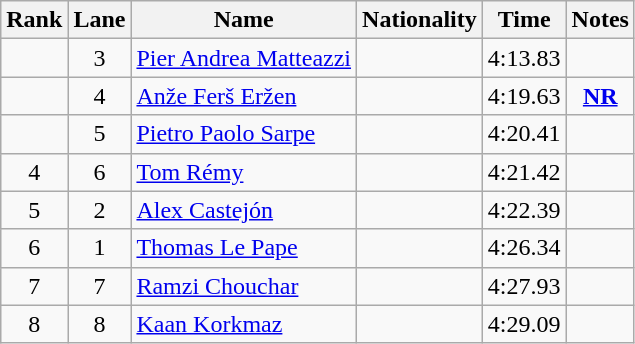<table class="wikitable sortable" style="text-align:center">
<tr>
<th>Rank</th>
<th>Lane</th>
<th>Name</th>
<th>Nationality</th>
<th>Time</th>
<th>Notes</th>
</tr>
<tr>
<td></td>
<td>3</td>
<td align=left><a href='#'>Pier Andrea Matteazzi</a></td>
<td align=left></td>
<td>4:13.83</td>
<td></td>
</tr>
<tr>
<td></td>
<td>4</td>
<td align=left><a href='#'>Anže Ferš Eržen</a></td>
<td align=left></td>
<td>4:19.63</td>
<td><strong><a href='#'>NR</a></strong></td>
</tr>
<tr>
<td></td>
<td>5</td>
<td align=left><a href='#'>Pietro Paolo Sarpe</a></td>
<td align=left></td>
<td>4:20.41</td>
<td></td>
</tr>
<tr>
<td>4</td>
<td>6</td>
<td align=left><a href='#'>Tom Rémy</a></td>
<td align=left></td>
<td>4:21.42</td>
<td></td>
</tr>
<tr>
<td>5</td>
<td>2</td>
<td align=left><a href='#'>Alex Castejón</a></td>
<td align=left></td>
<td>4:22.39</td>
<td></td>
</tr>
<tr>
<td>6</td>
<td>1</td>
<td align=left><a href='#'>Thomas Le Pape</a></td>
<td align=left></td>
<td>4:26.34</td>
<td></td>
</tr>
<tr>
<td>7</td>
<td>7</td>
<td align=left><a href='#'>Ramzi Chouchar</a></td>
<td align=left></td>
<td>4:27.93</td>
<td></td>
</tr>
<tr>
<td>8</td>
<td>8</td>
<td align=left><a href='#'>Kaan Korkmaz</a></td>
<td align=left></td>
<td>4:29.09</td>
<td></td>
</tr>
</table>
